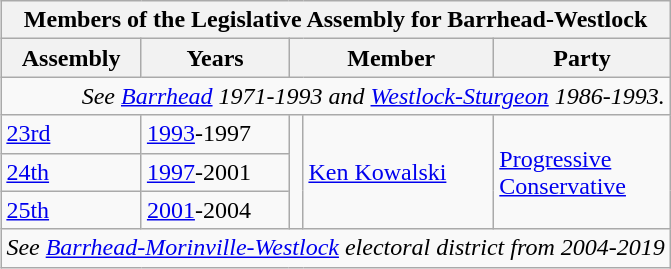<table class=wikitable align=right>
<tr>
<th colspan=5>Members of the Legislative Assembly for Barrhead-Westlock</th>
</tr>
<tr>
<th>Assembly</th>
<th>Years</th>
<th colspan=2>Member</th>
<th>Party</th>
</tr>
<tr>
<td colspan=5 align=right><em>See <a href='#'>Barrhead</a> 1971-1993 and <a href='#'>Westlock-Sturgeon</a> 1986-1993.</em></td>
</tr>
<tr>
<td><a href='#'>23rd</a></td>
<td><a href='#'>1993</a>-1997</td>
<td rowspan=3 ></td>
<td rowspan=3><a href='#'>Ken Kowalski</a></td>
<td rowspan=3><a href='#'>Progressive<br>Conservative</a></td>
</tr>
<tr>
<td><a href='#'>24th</a></td>
<td><a href='#'>1997</a>-2001</td>
</tr>
<tr>
<td><a href='#'>25th</a></td>
<td><a href='#'>2001</a>-2004</td>
</tr>
<tr>
<td colspan=5 align=center><em>See <a href='#'>Barrhead-Morinville-Westlock</a> electoral district from 2004-2019</em></td>
</tr>
</table>
